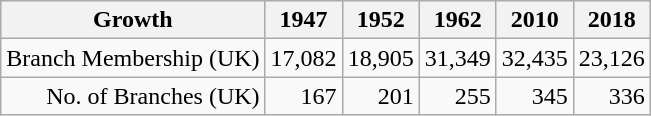<table class="wikitable"|+ style="text-align: right;" | Growth of members and branches>
<tr>
<th>Growth</th>
<th>1947</th>
<th>1952</th>
<th>1962</th>
<th>2010</th>
<th>2018</th>
</tr>
<tr>
<td>Branch Membership (UK)</td>
<td>17,082</td>
<td>18,905</td>
<td>31,349</td>
<td>32,435</td>
<td>23,126</td>
</tr>
<tr>
<td>No. of Branches (UK)</td>
<td>167</td>
<td>201</td>
<td>255</td>
<td>345</td>
<td>336</td>
</tr>
</table>
